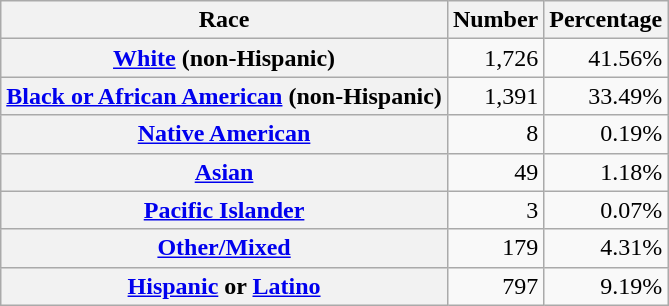<table class="wikitable" style="text-align:right">
<tr>
<th scope="col">Race</th>
<th scope="col">Number</th>
<th scope="col">Percentage</th>
</tr>
<tr>
<th scope="row"><a href='#'>White</a> (non-Hispanic)</th>
<td>1,726</td>
<td>41.56%</td>
</tr>
<tr>
<th scope="row"><a href='#'>Black or African American</a> (non-Hispanic)</th>
<td>1,391</td>
<td>33.49%</td>
</tr>
<tr>
<th scope="row"><a href='#'>Native American</a></th>
<td>8</td>
<td>0.19%</td>
</tr>
<tr>
<th scope="row"><a href='#'>Asian</a></th>
<td>49</td>
<td>1.18%</td>
</tr>
<tr>
<th scope="row"><a href='#'>Pacific Islander</a></th>
<td>3</td>
<td>0.07%</td>
</tr>
<tr>
<th scope="row"><a href='#'>Other/Mixed</a></th>
<td>179</td>
<td>4.31%</td>
</tr>
<tr>
<th scope="row"><a href='#'>Hispanic</a> or <a href='#'>Latino</a></th>
<td>797</td>
<td>9.19%</td>
</tr>
</table>
